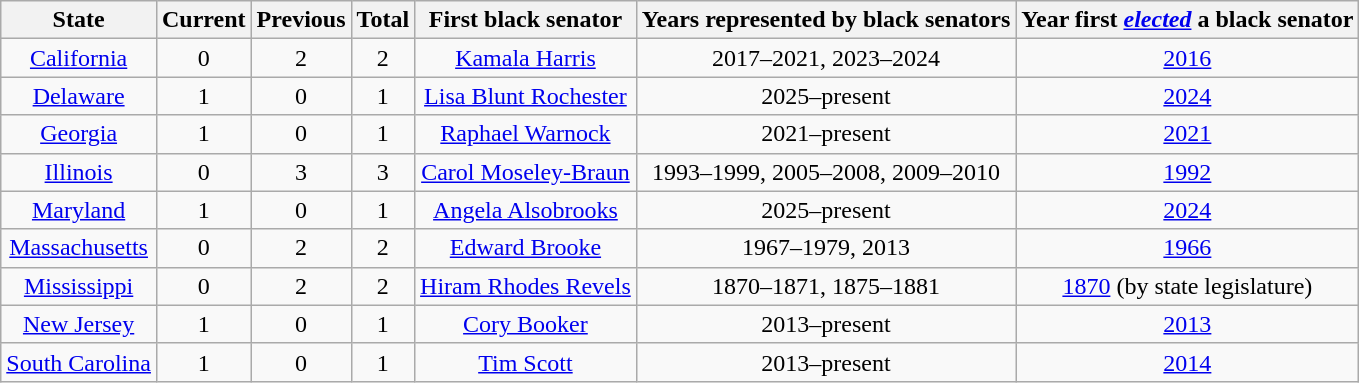<table class="wikitable sortable" style="text-align:center">
<tr>
<th>State</th>
<th>Current</th>
<th>Previous</th>
<th>Total</th>
<th>First black senator</th>
<th>Years represented by black senators</th>
<th>Year first <em><a href='#'>elected</a></em> a black senator</th>
</tr>
<tr>
<td><a href='#'>California</a></td>
<td>0</td>
<td>2</td>
<td>2</td>
<td><a href='#'>Kamala Harris</a></td>
<td>2017–2021, 2023–2024</td>
<td><a href='#'>2016</a></td>
</tr>
<tr>
<td><a href='#'>Delaware</a></td>
<td>1</td>
<td>0</td>
<td>1</td>
<td><a href='#'>Lisa Blunt Rochester</a></td>
<td>2025–present</td>
<td><a href='#'>2024</a></td>
</tr>
<tr>
<td><a href='#'>Georgia</a></td>
<td>1</td>
<td>0</td>
<td>1</td>
<td><a href='#'>Raphael Warnock</a></td>
<td>2021–present</td>
<td><a href='#'>2021</a></td>
</tr>
<tr>
<td><a href='#'>Illinois</a></td>
<td>0</td>
<td>3</td>
<td>3</td>
<td><a href='#'>Carol Moseley-Braun</a></td>
<td>1993–1999, 2005–2008, 2009–2010</td>
<td><a href='#'>1992</a></td>
</tr>
<tr>
<td><a href='#'>Maryland</a></td>
<td>1</td>
<td>0</td>
<td>1</td>
<td><a href='#'>Angela Alsobrooks</a></td>
<td>2025–present</td>
<td><a href='#'>2024</a></td>
</tr>
<tr>
<td><a href='#'>Massachusetts</a></td>
<td>0</td>
<td>2</td>
<td>2</td>
<td><a href='#'>Edward Brooke</a></td>
<td>1967–1979, 2013</td>
<td><a href='#'>1966</a></td>
</tr>
<tr>
<td><a href='#'>Mississippi</a></td>
<td>0</td>
<td>2</td>
<td>2</td>
<td><a href='#'>Hiram Rhodes Revels</a></td>
<td>1870–1871, 1875–1881</td>
<td><a href='#'>1870</a> (by state legislature)</td>
</tr>
<tr>
<td><a href='#'>New Jersey</a></td>
<td>1</td>
<td>0</td>
<td>1</td>
<td><a href='#'>Cory Booker</a></td>
<td>2013–present</td>
<td><a href='#'>2013</a></td>
</tr>
<tr>
<td><a href='#'>South Carolina</a></td>
<td>1</td>
<td>0</td>
<td>1</td>
<td><a href='#'>Tim Scott</a></td>
<td>2013–present</td>
<td><a href='#'>2014</a></td>
</tr>
</table>
